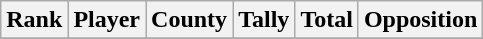<table class="wikitable">
<tr>
<th>Rank</th>
<th>Player</th>
<th>County</th>
<th>Tally</th>
<th>Total</th>
<th>Opposition</th>
</tr>
<tr>
</tr>
</table>
